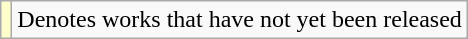<table class="wikitable">
<tr>
<td style="background:#FFFFCC;"></td>
<td>Denotes works that have not yet been released</td>
</tr>
</table>
